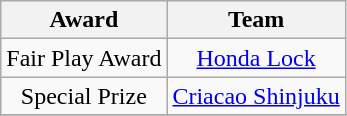<table class="wikitable" style="text-align:center">
<tr>
<th>Award</th>
<th>Team</th>
</tr>
<tr>
<td>Fair Play Award</td>
<td><a href='#'>Honda Lock</a></td>
</tr>
<tr>
<td>Special Prize</td>
<td><a href='#'>Criacao Shinjuku</a></td>
</tr>
<tr>
</tr>
</table>
